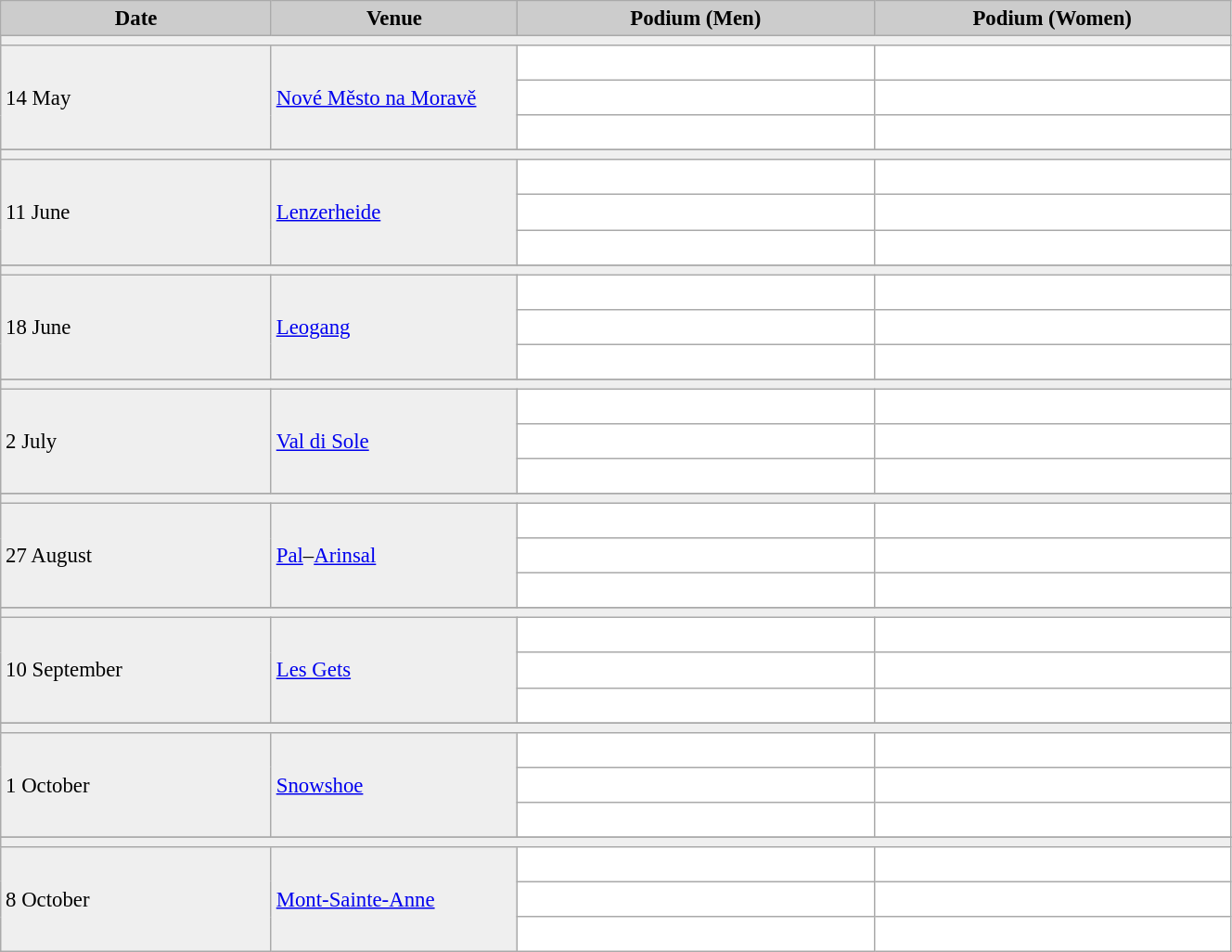<table class="wikitable" width=70% bgcolor="#f7f8ff" cellpadding="3" cellspacing="0" border="1" style="font-size: 95%; border: gray solid 1px; border-collapse: collapse;">
<tr bgcolor="#CCCCCC">
<td align="center"><strong>Date</strong></td>
<td width=20% align="center"><strong>Venue</strong></td>
<td width=29% align="center"><strong>Podium (Men)</strong></td>
<td width=29% align="center"><strong>Podium (Women)</strong></td>
</tr>
<tr bgcolor="#EFEFEF">
<td colspan=4></td>
</tr>
<tr bgcolor="#EFEFEF">
<td rowspan=3>14 May</td>
<td rowspan=3> <a href='#'>Nové Město na Moravě</a></td>
<td bgcolor="#ffffff">   </td>
<td bgcolor="#ffffff">   </td>
</tr>
<tr>
<td bgcolor="#ffffff">   </td>
<td bgcolor="#ffffff">   </td>
</tr>
<tr>
<td bgcolor="#ffffff">   </td>
<td bgcolor="#ffffff">   </td>
</tr>
<tr>
</tr>
<tr bgcolor="#EFEFEF">
<td colspan=4></td>
</tr>
<tr bgcolor="#EFEFEF">
<td rowspan=3>11 June</td>
<td rowspan=3> <a href='#'>Lenzerheide</a></td>
<td bgcolor="#ffffff">   </td>
<td bgcolor="#ffffff">   </td>
</tr>
<tr>
<td bgcolor="#ffffff">   </td>
<td bgcolor="#ffffff">   </td>
</tr>
<tr>
<td bgcolor="#ffffff">   </td>
<td bgcolor="#ffffff">   </td>
</tr>
<tr>
</tr>
<tr bgcolor="#EFEFEF">
<td colspan=4></td>
</tr>
<tr bgcolor="#EFEFEF">
<td rowspan=3>18 June</td>
<td rowspan=3> <a href='#'>Leogang</a></td>
<td bgcolor="#ffffff">   </td>
<td bgcolor="#ffffff">   </td>
</tr>
<tr>
<td bgcolor="#ffffff">   </td>
<td bgcolor="#ffffff">   </td>
</tr>
<tr>
<td bgcolor="#ffffff">   </td>
<td bgcolor="#ffffff">   </td>
</tr>
<tr>
</tr>
<tr bgcolor="#EFEFEF">
<td colspan=4></td>
</tr>
<tr bgcolor="#EFEFEF">
<td rowspan=3>2 July</td>
<td rowspan=3> <a href='#'>Val di Sole</a></td>
<td bgcolor="#ffffff">   </td>
<td bgcolor="#ffffff">   </td>
</tr>
<tr>
<td bgcolor="#ffffff">   </td>
<td bgcolor="#ffffff">   </td>
</tr>
<tr>
<td bgcolor="#ffffff">   </td>
<td bgcolor="#ffffff">   </td>
</tr>
<tr>
</tr>
<tr bgcolor="#EFEFEF">
<td colspan=4></td>
</tr>
<tr bgcolor="#EFEFEF">
<td rowspan=3>27 August</td>
<td rowspan=3> <a href='#'>Pal</a>–<a href='#'>Arinsal</a></td>
<td bgcolor="#ffffff">   </td>
<td bgcolor="#ffffff">   </td>
</tr>
<tr>
<td bgcolor="#ffffff">   </td>
<td bgcolor="#ffffff">   </td>
</tr>
<tr>
<td bgcolor="#ffffff">   </td>
<td bgcolor="#ffffff">   </td>
</tr>
<tr>
</tr>
<tr bgcolor="#EFEFEF">
<td colspan=4></td>
</tr>
<tr bgcolor="#EFEFEF">
<td rowspan=3>10 September</td>
<td rowspan=3> <a href='#'>Les Gets</a></td>
<td bgcolor="#ffffff">   </td>
<td bgcolor="#ffffff">   </td>
</tr>
<tr>
<td bgcolor="#ffffff">   </td>
<td bgcolor="#ffffff">   </td>
</tr>
<tr>
<td bgcolor="#ffffff">   </td>
<td bgcolor="#ffffff">   </td>
</tr>
<tr>
</tr>
<tr bgcolor="#EFEFEF">
<td colspan=4></td>
</tr>
<tr bgcolor="#EFEFEF">
<td rowspan=3>1 October</td>
<td rowspan=3> <a href='#'>Snowshoe</a></td>
<td bgcolor="#ffffff">   </td>
<td bgcolor="#ffffff">   </td>
</tr>
<tr>
<td bgcolor="#ffffff">   </td>
<td bgcolor="#ffffff">   </td>
</tr>
<tr>
<td bgcolor="#ffffff">   </td>
<td bgcolor="#ffffff">   </td>
</tr>
<tr>
</tr>
<tr bgcolor="#EFEFEF">
<td colspan=4></td>
</tr>
<tr bgcolor="#EFEFEF">
<td rowspan=3>8 October</td>
<td rowspan=3> <a href='#'>Mont-Sainte-Anne</a></td>
<td bgcolor="#ffffff">   </td>
<td bgcolor="#ffffff">   </td>
</tr>
<tr>
<td bgcolor="#ffffff">   </td>
<td bgcolor="#ffffff">   </td>
</tr>
<tr>
<td bgcolor="#ffffff">   </td>
<td bgcolor="#ffffff">   </td>
</tr>
</table>
